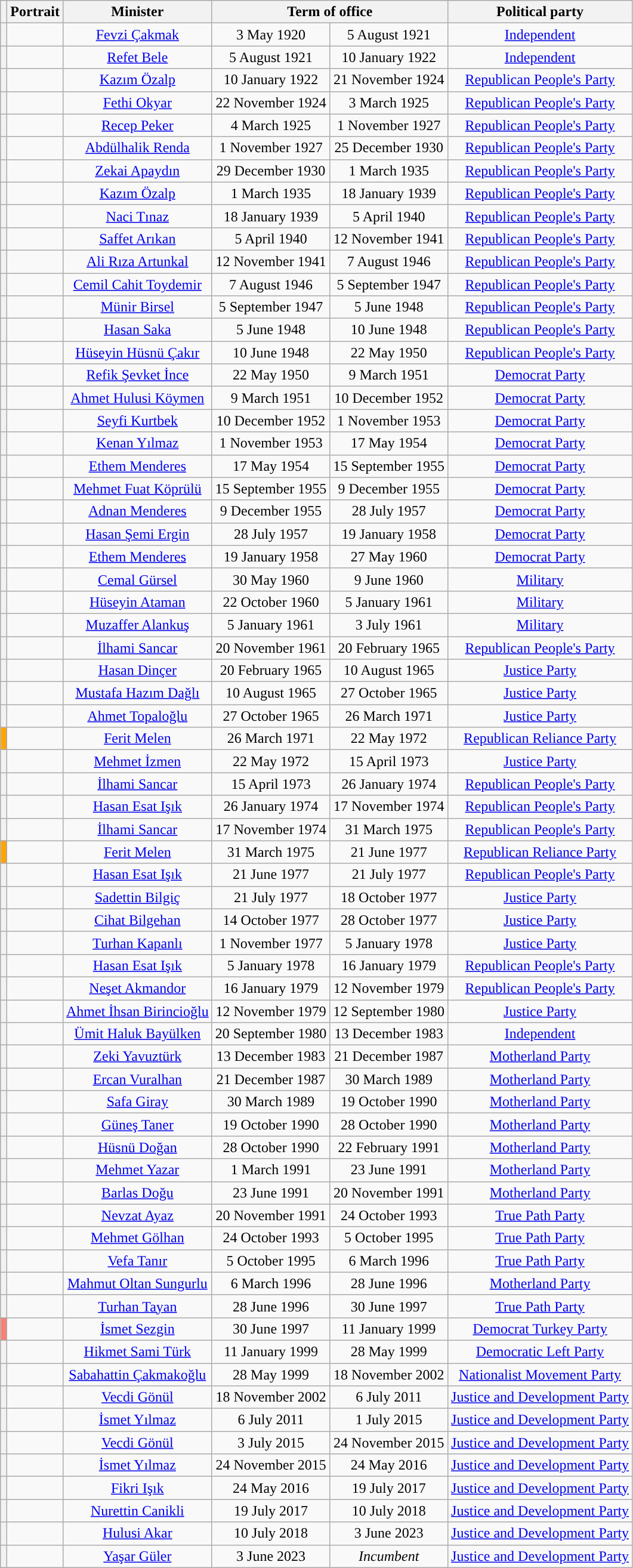<table class="wikitable" style="text-align:center">
<tr>
<th></th>
<th>Portrait</th>
<th>Minister</th>
<th colspan="2">Term of office</th>
<th>Political party</th>
</tr>
<tr>
<th style="background:"></th>
<td></td>
<td><a href='#'>Fevzi Çakmak</a></td>
<td>3 May 1920</td>
<td>5 August 1921</td>
<td><a href='#'>Independent</a></td>
</tr>
<tr>
<th style="background:"></th>
<td></td>
<td><a href='#'>Refet Bele</a></td>
<td>5 August 1921</td>
<td>10 January 1922</td>
<td><a href='#'>Independent</a></td>
</tr>
<tr>
<th style="background:"></th>
<td></td>
<td><a href='#'>Kazım Özalp</a></td>
<td>10 January 1922</td>
<td>21 November 1924</td>
<td><a href='#'>Republican People's Party</a></td>
</tr>
<tr>
<th style="background:"></th>
<td></td>
<td><a href='#'>Fethi Okyar</a></td>
<td>22 November 1924</td>
<td>3 March 1925</td>
<td><a href='#'>Republican People's Party</a></td>
</tr>
<tr>
<th style="background:"></th>
<td></td>
<td><a href='#'>Recep Peker</a></td>
<td>4 March 1925</td>
<td>1 November 1927</td>
<td><a href='#'>Republican People's Party</a></td>
</tr>
<tr>
<th style="background:"></th>
<td></td>
<td><a href='#'>Abdülhalik Renda</a></td>
<td>1 November 1927</td>
<td>25 December 1930</td>
<td><a href='#'>Republican People's Party</a></td>
</tr>
<tr>
<th style="background:"></th>
<td></td>
<td><a href='#'>Zekai Apaydın</a></td>
<td>29 December 1930</td>
<td>1 March 1935</td>
<td><a href='#'>Republican People's Party</a></td>
</tr>
<tr>
<th style="background:"></th>
<td></td>
<td><a href='#'>Kazım Özalp</a></td>
<td>1 March 1935</td>
<td>18 January 1939</td>
<td><a href='#'>Republican People's Party</a></td>
</tr>
<tr>
<th style="background:"></th>
<td></td>
<td><a href='#'>Naci Tınaz</a></td>
<td>18 January 1939</td>
<td>5 April 1940</td>
<td><a href='#'>Republican People's Party</a></td>
</tr>
<tr>
<th style="background:"></th>
<td></td>
<td><a href='#'>Saffet Arıkan</a></td>
<td>5 April 1940</td>
<td>12 November 1941</td>
<td><a href='#'>Republican People's Party</a></td>
</tr>
<tr>
<th style="background:"></th>
<td></td>
<td><a href='#'>Ali Rıza Artunkal</a></td>
<td>12 November 1941</td>
<td>7 August 1946</td>
<td><a href='#'>Republican People's Party</a></td>
</tr>
<tr>
<th style="background:"></th>
<td></td>
<td><a href='#'>Cemil Cahit Toydemir</a></td>
<td>7 August 1946</td>
<td>5 September 1947</td>
<td><a href='#'>Republican People's Party</a></td>
</tr>
<tr>
<th style="background:"></th>
<td></td>
<td><a href='#'>Münir Birsel</a></td>
<td>5 September 1947</td>
<td>5 June 1948</td>
<td><a href='#'>Republican People's Party</a></td>
</tr>
<tr>
<th style="background:"></th>
<td></td>
<td><a href='#'>Hasan Saka</a><br></td>
<td>5 June 1948</td>
<td>10 June 1948</td>
<td><a href='#'>Republican People's Party</a></td>
</tr>
<tr>
<th style="background:"></th>
<td></td>
<td><a href='#'>Hüseyin Hüsnü Çakır</a></td>
<td>10 June 1948</td>
<td>22 May 1950</td>
<td><a href='#'>Republican People's Party</a></td>
</tr>
<tr>
<th style="background:"></th>
<td></td>
<td><a href='#'>Refik Şevket İnce</a></td>
<td>22 May 1950</td>
<td>9 March 1951</td>
<td><a href='#'>Democrat Party</a></td>
</tr>
<tr>
<th style="background:"></th>
<td></td>
<td><a href='#'>Ahmet Hulusi Köymen</a></td>
<td>9 March 1951</td>
<td>10 December 1952</td>
<td><a href='#'>Democrat Party</a></td>
</tr>
<tr>
<th style="background:"></th>
<td></td>
<td><a href='#'>Seyfi Kurtbek</a></td>
<td>10 December 1952</td>
<td>1 November 1953</td>
<td><a href='#'>Democrat Party</a></td>
</tr>
<tr>
<th style="background:"></th>
<td></td>
<td><a href='#'>Kenan Yılmaz</a></td>
<td>1 November 1953</td>
<td>17 May 1954</td>
<td><a href='#'>Democrat Party</a></td>
</tr>
<tr>
<th style="background:"></th>
<td></td>
<td><a href='#'>Ethem Menderes</a></td>
<td>17 May 1954</td>
<td>15 September 1955</td>
<td><a href='#'>Democrat Party</a></td>
</tr>
<tr>
<th style="background:"></th>
<td></td>
<td><a href='#'>Mehmet Fuat Köprülü</a><br></td>
<td>15 September 1955</td>
<td>9 December 1955</td>
<td><a href='#'>Democrat Party</a></td>
</tr>
<tr>
<th style="background:"></th>
<td></td>
<td><a href='#'>Adnan Menderes</a><br></td>
<td>9 December 1955</td>
<td>28 July 1957</td>
<td><a href='#'>Democrat Party</a></td>
</tr>
<tr>
<th style="background:"></th>
<td></td>
<td><a href='#'>Hasan Şemi Ergin</a></td>
<td>28 July 1957</td>
<td>19 January 1958</td>
<td><a href='#'>Democrat Party</a></td>
</tr>
<tr>
<th style="background:"></th>
<td></td>
<td><a href='#'>Ethem Menderes</a></td>
<td>19 January 1958</td>
<td>27 May 1960</td>
<td><a href='#'>Democrat Party</a></td>
</tr>
<tr>
<th style="background:"></th>
<td></td>
<td><a href='#'>Cemal Gürsel</a></td>
<td>30 May 1960</td>
<td>9 June 1960</td>
<td><a href='#'>Military</a></td>
</tr>
<tr>
<th style="background:"></th>
<td></td>
<td><a href='#'>Hüseyin Ataman</a></td>
<td>22 October 1960</td>
<td>5 January 1961</td>
<td><a href='#'>Military</a></td>
</tr>
<tr>
<th style="background:"></th>
<td></td>
<td><a href='#'>Muzaffer Alankuş</a></td>
<td>5 January 1961</td>
<td>3 July 1961</td>
<td><a href='#'>Military</a></td>
</tr>
<tr>
<th style="background:"></th>
<td></td>
<td><a href='#'>İlhami Sancar</a></td>
<td>20 November 1961</td>
<td>20 February 1965</td>
<td><a href='#'>Republican People's Party</a></td>
</tr>
<tr>
<th style="background:"></th>
<td></td>
<td><a href='#'>Hasan Dinçer</a></td>
<td>20 February 1965</td>
<td>10 August 1965</td>
<td><a href='#'>Justice Party</a></td>
</tr>
<tr>
<th style="background:"></th>
<td></td>
<td><a href='#'>Mustafa Hazım Dağlı</a></td>
<td>10 August 1965</td>
<td>27 October 1965</td>
<td><a href='#'>Justice Party</a></td>
</tr>
<tr>
<th style="background:"></th>
<td></td>
<td><a href='#'>Ahmet Topaloğlu</a></td>
<td>27 October 1965</td>
<td>26 March 1971</td>
<td><a href='#'>Justice Party</a></td>
</tr>
<tr>
<th style="background:Orange;"></th>
<td></td>
<td><a href='#'>Ferit Melen</a></td>
<td>26 March 1971</td>
<td>22 May 1972</td>
<td><a href='#'>Republican Reliance Party</a></td>
</tr>
<tr>
<th style="background:"></th>
<td></td>
<td><a href='#'>Mehmet İzmen</a></td>
<td>22 May 1972</td>
<td>15 April 1973</td>
<td><a href='#'>Justice Party</a></td>
</tr>
<tr>
<th style="background:"></th>
<td></td>
<td><a href='#'>İlhami Sancar</a></td>
<td>15 April 1973</td>
<td>26 January 1974</td>
<td><a href='#'>Republican People's Party</a></td>
</tr>
<tr>
<th style="background:"></th>
<td></td>
<td><a href='#'>Hasan Esat Işık</a></td>
<td>26 January 1974</td>
<td>17 November 1974</td>
<td><a href='#'>Republican People's Party</a></td>
</tr>
<tr>
<th style="background:"></th>
<td></td>
<td><a href='#'>İlhami Sancar</a></td>
<td>17 November 1974</td>
<td>31 March 1975</td>
<td><a href='#'>Republican People's Party</a></td>
</tr>
<tr>
<th style="background:Orange;"></th>
<td></td>
<td><a href='#'>Ferit Melen</a></td>
<td>31 March 1975</td>
<td>21 June 1977</td>
<td><a href='#'>Republican Reliance Party</a></td>
</tr>
<tr>
<th style="background:"></th>
<td></td>
<td><a href='#'>Hasan Esat Işık</a></td>
<td>21 June 1977</td>
<td>21 July 1977</td>
<td><a href='#'>Republican People's Party</a></td>
</tr>
<tr>
<th style="background:"></th>
<td></td>
<td><a href='#'>Sadettin Bilgiç</a></td>
<td>21 July 1977</td>
<td>18 October 1977</td>
<td><a href='#'>Justice Party</a></td>
</tr>
<tr>
<th style="background:"></th>
<td></td>
<td><a href='#'>Cihat Bilgehan</a><br></td>
<td>14 October 1977</td>
<td>28 October 1977</td>
<td><a href='#'>Justice Party</a></td>
</tr>
<tr>
<th style="background:"></th>
<td></td>
<td><a href='#'>Turhan Kapanlı</a></td>
<td>1 November 1977</td>
<td>5 January 1978</td>
<td><a href='#'>Justice Party</a></td>
</tr>
<tr>
<th style="background:"></th>
<td></td>
<td><a href='#'>Hasan Esat Işık</a></td>
<td>5 January 1978</td>
<td>16 January 1979</td>
<td><a href='#'>Republican People's Party</a></td>
</tr>
<tr>
<th style="background:"></th>
<td></td>
<td><a href='#'>Neşet Akmandor</a></td>
<td>16 January 1979</td>
<td>12 November 1979</td>
<td><a href='#'>Republican People's Party</a></td>
</tr>
<tr>
<th style="background:"></th>
<td></td>
<td><a href='#'>Ahmet İhsan Birincioğlu</a></td>
<td>12 November 1979</td>
<td>12 September 1980</td>
<td><a href='#'>Justice Party</a></td>
</tr>
<tr>
<th style="background:"></th>
<td></td>
<td><a href='#'>Ümit Haluk Bayülken</a></td>
<td>20 September 1980</td>
<td>13 December 1983</td>
<td><a href='#'>Independent</a></td>
</tr>
<tr>
<th style="background:"></th>
<td></td>
<td><a href='#'>Zeki Yavuztürk</a></td>
<td>13 December 1983</td>
<td>21 December 1987</td>
<td><a href='#'>Motherland Party</a></td>
</tr>
<tr>
<th style="background:"></th>
<td></td>
<td><a href='#'>Ercan Vuralhan</a></td>
<td>21 December 1987</td>
<td>30 March 1989</td>
<td><a href='#'>Motherland Party</a></td>
</tr>
<tr>
<th style="background:"></th>
<td></td>
<td><a href='#'>Safa Giray</a></td>
<td>30 March 1989</td>
<td>19 October 1990</td>
<td><a href='#'>Motherland Party</a></td>
</tr>
<tr>
<th style="background:"></th>
<td></td>
<td><a href='#'>Güneş Taner</a><br></td>
<td>19 October 1990</td>
<td>28 October 1990</td>
<td><a href='#'>Motherland Party</a></td>
</tr>
<tr>
<th style="background:"></th>
<td></td>
<td><a href='#'>Hüsnü Doğan</a></td>
<td>28 October 1990</td>
<td>22 February 1991</td>
<td><a href='#'>Motherland Party</a></td>
</tr>
<tr>
<th style="background:"></th>
<td></td>
<td><a href='#'>Mehmet Yazar</a></td>
<td>1 March 1991</td>
<td>23 June 1991</td>
<td><a href='#'>Motherland Party</a></td>
</tr>
<tr>
<th style="background:"></th>
<td></td>
<td><a href='#'>Barlas Doğu</a></td>
<td>23 June 1991</td>
<td>20 November 1991</td>
<td><a href='#'>Motherland Party</a></td>
</tr>
<tr>
<th style="background:"></th>
<td></td>
<td><a href='#'>Nevzat Ayaz</a></td>
<td>20 November 1991</td>
<td>24 October 1993</td>
<td><a href='#'>True Path Party</a></td>
</tr>
<tr>
<th style="background:"></th>
<td></td>
<td><a href='#'>Mehmet Gölhan</a></td>
<td>24 October 1993</td>
<td>5 October 1995</td>
<td><a href='#'>True Path Party</a></td>
</tr>
<tr>
<th style="background:"></th>
<td></td>
<td><a href='#'>Vefa Tanır</a></td>
<td>5 October 1995</td>
<td>6 March 1996</td>
<td><a href='#'>True Path Party</a></td>
</tr>
<tr>
<th style="background:"></th>
<td></td>
<td><a href='#'>Mahmut Oltan Sungurlu</a></td>
<td>6 March 1996</td>
<td>28 June 1996</td>
<td><a href='#'>Motherland Party</a></td>
</tr>
<tr>
<th style="background:"></th>
<td></td>
<td><a href='#'>Turhan Tayan</a></td>
<td>28 June 1996</td>
<td>30 June 1997</td>
<td><a href='#'>True Path Party</a></td>
</tr>
<tr>
<th style="background:Salmon;"></th>
<td></td>
<td><a href='#'>İsmet Sezgin</a></td>
<td>30 June 1997</td>
<td>11 January 1999</td>
<td><a href='#'>Democrat Turkey Party</a></td>
</tr>
<tr>
<th style="background:"></th>
<td></td>
<td><a href='#'>Hikmet Sami Türk</a></td>
<td>11 January 1999</td>
<td>28 May 1999</td>
<td><a href='#'>Democratic Left Party</a></td>
</tr>
<tr>
<th style="background:"></th>
<td></td>
<td><a href='#'>Sabahattin Çakmakoğlu</a></td>
<td>28 May 1999</td>
<td>18 November 2002</td>
<td><a href='#'>Nationalist Movement Party</a></td>
</tr>
<tr>
<th style="background:"></th>
<td></td>
<td><a href='#'>Vecdi Gönül</a></td>
<td>18 November 2002</td>
<td>6 July 2011</td>
<td><a href='#'>Justice and Development Party</a></td>
</tr>
<tr>
<th style="background:"></th>
<td></td>
<td><a href='#'>İsmet Yılmaz</a></td>
<td>6 July 2011</td>
<td>1 July 2015</td>
<td><a href='#'>Justice and Development Party</a></td>
</tr>
<tr>
<th style="background:"></th>
<td></td>
<td><a href='#'>Vecdi Gönül</a></td>
<td>3 July 2015</td>
<td>24 November 2015</td>
<td><a href='#'>Justice and Development Party</a></td>
</tr>
<tr>
<th style="background:"></th>
<td></td>
<td><a href='#'>İsmet Yılmaz</a></td>
<td>24 November 2015</td>
<td>24 May 2016</td>
<td><a href='#'>Justice and Development Party</a></td>
</tr>
<tr>
<th style="background:"></th>
<td></td>
<td><a href='#'>Fikri Işık</a></td>
<td>24 May 2016</td>
<td>19 July 2017</td>
<td><a href='#'>Justice and Development Party</a></td>
</tr>
<tr>
<th style="background:"></th>
<td></td>
<td><a href='#'>Nurettin Canikli</a></td>
<td>19 July 2017</td>
<td>10 July 2018</td>
<td><a href='#'>Justice and Development Party</a></td>
</tr>
<tr>
<th style="background:"></th>
<td></td>
<td><a href='#'>Hulusi Akar</a></td>
<td>10 July 2018</td>
<td>3 June 2023</td>
<td><a href='#'>Justice and Development Party</a></td>
</tr>
<tr>
<th style="background:"></th>
<td></td>
<td><a href='#'>Yaşar Güler</a></td>
<td>3 June 2023</td>
<td><em>Incumbent</em></td>
<td><a href='#'>Justice and Development Party</a></td>
</tr>
</table>
